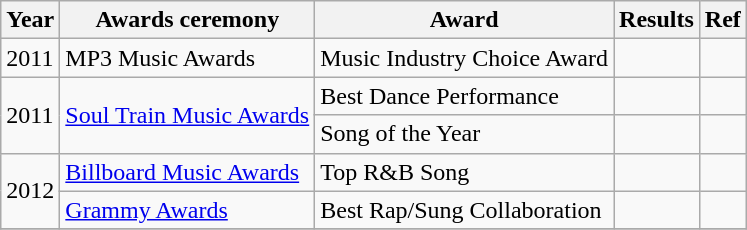<table class="wikitable">
<tr>
<th>Year</th>
<th>Awards ceremony</th>
<th>Award</th>
<th>Results</th>
<th>Ref</th>
</tr>
<tr>
<td>2011</td>
<td>MP3 Music Awards</td>
<td>Music Industry Choice Award</td>
<td></td>
<td style="text-align:center;"></td>
</tr>
<tr>
<td rowspan="2">2011</td>
<td rowspan="2"><a href='#'>Soul Train Music Awards</a></td>
<td>Best Dance Performance</td>
<td></td>
<td style="text-align:center;"></td>
</tr>
<tr>
<td>Song of the Year</td>
<td></td>
<td style="text-align:center;"></td>
</tr>
<tr>
<td rowspan="2">2012</td>
<td><a href='#'>Billboard Music Awards</a></td>
<td>Top R&B Song</td>
<td></td>
<td style="text-align:center;"></td>
</tr>
<tr>
<td><a href='#'>Grammy Awards</a></td>
<td>Best Rap/Sung Collaboration</td>
<td></td>
<td style="text-align:center;"></td>
</tr>
<tr>
</tr>
</table>
